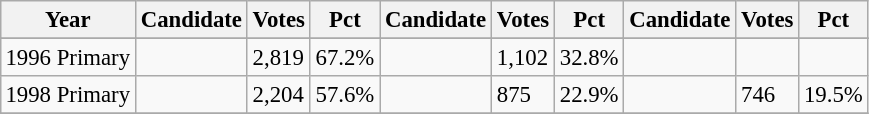<table class="wikitable" style="margin:0.5em ; font-size:95%">
<tr>
<th>Year</th>
<th>Candidate</th>
<th>Votes</th>
<th>Pct</th>
<th>Candidate</th>
<th>Votes</th>
<th>Pct</th>
<th>Candidate</th>
<th>Votes</th>
<th>Pct</th>
</tr>
<tr>
</tr>
<tr>
<td>1996 Primary</td>
<td></td>
<td>2,819</td>
<td>67.2%</td>
<td></td>
<td>1,102</td>
<td>32.8%</td>
<td></td>
<td></td>
<td></td>
</tr>
<tr>
<td>1998 Primary</td>
<td></td>
<td>2,204</td>
<td>57.6%</td>
<td></td>
<td>875</td>
<td>22.9%</td>
<td></td>
<td>746</td>
<td>19.5%</td>
</tr>
<tr>
</tr>
</table>
